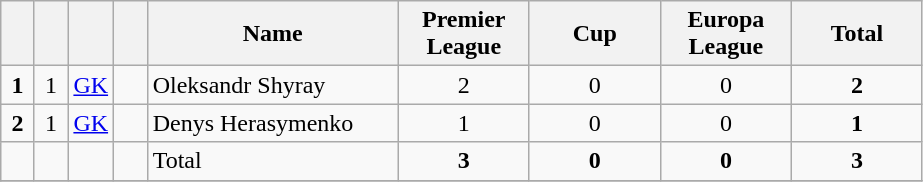<table class="wikitable" style="text-align:center">
<tr>
<th width=15></th>
<th width=15></th>
<th width=15></th>
<th width=15></th>
<th width=160>Name</th>
<th width=80><strong>Premier League</strong></th>
<th width=80><strong>Cup</strong></th>
<th width=80><strong>Europa League</strong></th>
<th width=80>Total</th>
</tr>
<tr>
<td><strong>1</strong></td>
<td>1</td>
<td><a href='#'>GK</a></td>
<td></td>
<td align=left>Oleksandr Shyray</td>
<td>2</td>
<td>0</td>
<td>0</td>
<td><strong>2</strong></td>
</tr>
<tr>
<td><strong>2</strong></td>
<td>1</td>
<td><a href='#'>GK</a></td>
<td></td>
<td align=left>Denys Herasymenko</td>
<td>1</td>
<td>0</td>
<td>0</td>
<td><strong>1</strong></td>
</tr>
<tr>
<td></td>
<td></td>
<td></td>
<td></td>
<td align=left>Total</td>
<td><strong>3</strong></td>
<td><strong>0</strong></td>
<td><strong>0</strong></td>
<td><strong>3</strong></td>
</tr>
<tr>
</tr>
</table>
